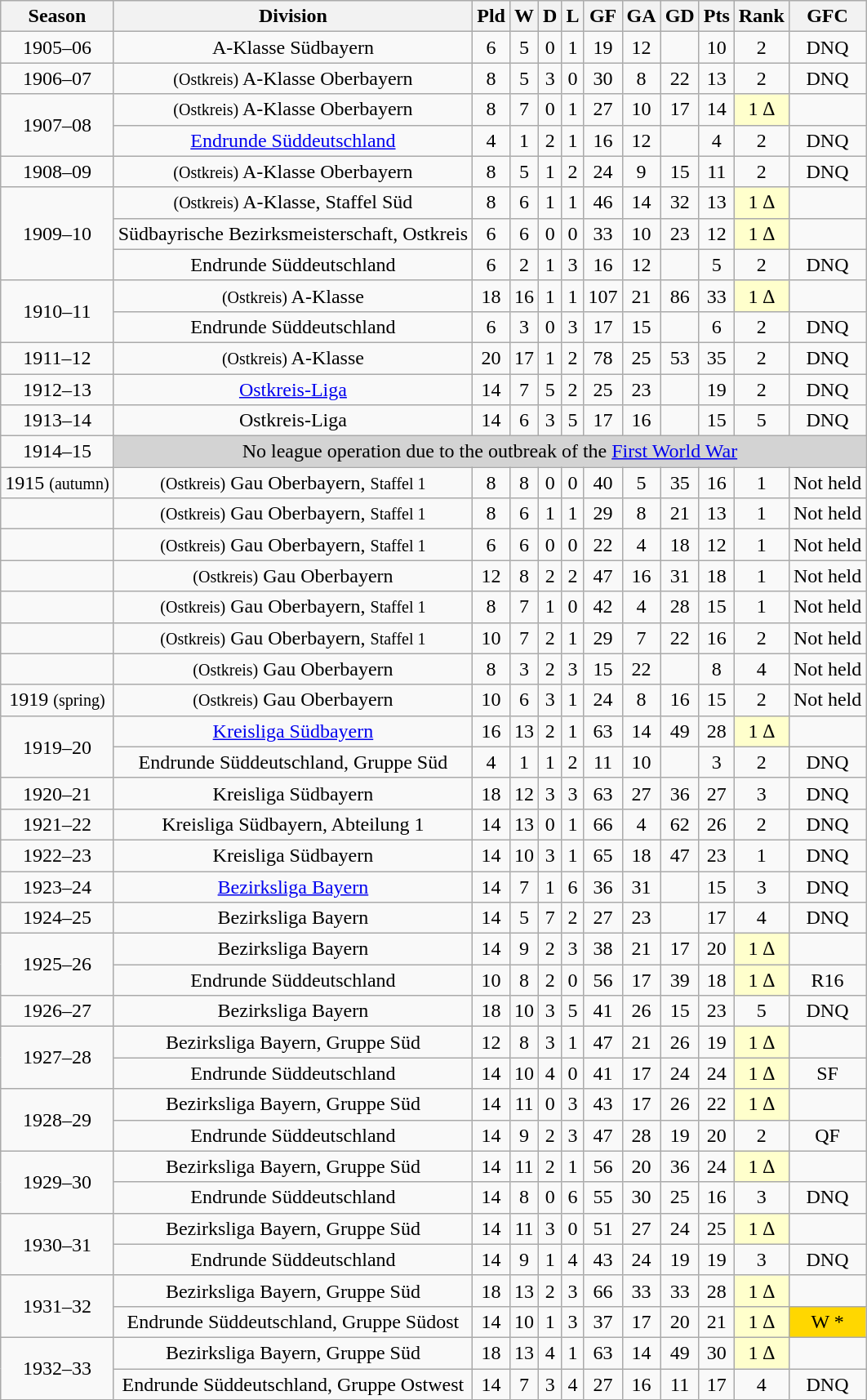<table class="wikitable sortable" style="text-align:center">
<tr>
<th>Season</th>
<th class="unsortable">Division</th>
<th>Pld</th>
<th>W</th>
<th>D</th>
<th>L</th>
<th>GF</th>
<th>GA</th>
<th>GD</th>
<th>Pts</th>
<th>Rank</th>
<th>GFC</th>
</tr>
<tr>
<td>1905–06</td>
<td>A-Klasse Südbayern</td>
<td>6</td>
<td>5</td>
<td>0</td>
<td>1</td>
<td>19</td>
<td>12</td>
<td></td>
<td>10</td>
<td>2</td>
<td>DNQ</td>
</tr>
<tr>
<td>1906–07</td>
<td><small>(Ostkreis)</small> A-Klasse Oberbayern</td>
<td>8</td>
<td>5</td>
<td>3</td>
<td>0</td>
<td>30</td>
<td>8</td>
<td>22</td>
<td>13</td>
<td>2</td>
<td>DNQ</td>
</tr>
<tr>
<td rowspan="2">1907–08</td>
<td><small>(Ostkreis)</small> A-Klasse Oberbayern</td>
<td>8</td>
<td>7</td>
<td>0</td>
<td>1</td>
<td>27</td>
<td>10</td>
<td>17</td>
<td>14</td>
<td bgcolor="#FFFFCC">1 ∆</td>
<td></td>
</tr>
<tr>
<td><a href='#'>Endrunde Süddeutschland</a></td>
<td>4</td>
<td>1</td>
<td>2</td>
<td>1</td>
<td>16</td>
<td>12</td>
<td></td>
<td>4</td>
<td>2</td>
<td>DNQ</td>
</tr>
<tr>
<td>1908–09</td>
<td><small>(Ostkreis)</small> A-Klasse Oberbayern</td>
<td>8</td>
<td>5</td>
<td>1</td>
<td>2</td>
<td>24</td>
<td>9</td>
<td>15</td>
<td>11</td>
<td>2</td>
<td>DNQ</td>
</tr>
<tr>
<td rowspan="3">1909–10</td>
<td><small>(Ostkreis)</small> A-Klasse, Staffel Süd</td>
<td>8</td>
<td>6</td>
<td>1</td>
<td>1</td>
<td>46</td>
<td>14</td>
<td>32</td>
<td>13</td>
<td bgcolor="#FFFFCC">1 ∆</td>
<td></td>
</tr>
<tr>
<td>Südbayrische Bezirksmeisterschaft, Ostkreis</td>
<td>6</td>
<td>6</td>
<td>0</td>
<td>0</td>
<td>33</td>
<td>10</td>
<td>23</td>
<td>12</td>
<td bgcolor="#FFFFCC">1 ∆</td>
<td></td>
</tr>
<tr>
<td>Endrunde Süddeutschland</td>
<td>6</td>
<td>2</td>
<td>1</td>
<td>3</td>
<td>16</td>
<td>12</td>
<td></td>
<td>5</td>
<td>2</td>
<td>DNQ</td>
</tr>
<tr>
<td rowspan="2">1910–11</td>
<td><small>(Ostkreis)</small> A-Klasse</td>
<td>18</td>
<td>16</td>
<td>1</td>
<td>1</td>
<td>107</td>
<td>21</td>
<td>86</td>
<td>33</td>
<td bgcolor="#FFFFCC">1 ∆</td>
<td></td>
</tr>
<tr>
<td>Endrunde Süddeutschland</td>
<td>6</td>
<td>3</td>
<td>0</td>
<td>3</td>
<td>17</td>
<td>15</td>
<td></td>
<td>6</td>
<td>2</td>
<td>DNQ</td>
</tr>
<tr>
<td>1911–12</td>
<td><small>(Ostkreis)</small> A-Klasse</td>
<td>20</td>
<td>17</td>
<td>1</td>
<td>2</td>
<td>78</td>
<td>25</td>
<td>53</td>
<td>35</td>
<td>2</td>
<td>DNQ</td>
</tr>
<tr>
<td>1912–13</td>
<td><a href='#'>Ostkreis-Liga</a></td>
<td>14</td>
<td>7</td>
<td>5</td>
<td>2</td>
<td>25</td>
<td>23</td>
<td></td>
<td>19</td>
<td>2</td>
<td>DNQ</td>
</tr>
<tr>
<td>1913–14</td>
<td>Ostkreis-Liga</td>
<td>14</td>
<td>6</td>
<td>3</td>
<td>5</td>
<td>17</td>
<td>16</td>
<td></td>
<td>15</td>
<td>5</td>
<td>DNQ</td>
</tr>
<tr>
<td>1914–15</td>
<td style="background:#D3D3D3" colspan="11">No league operation due to the outbreak of the <a href='#'>First World War</a></td>
</tr>
<tr>
<td>1915 <small>(autumn)</small></td>
<td><small>(Ostkreis)</small> Gau Oberbayern, <small>Staffel 1</small></td>
<td>8</td>
<td>8</td>
<td>0</td>
<td>0</td>
<td>40</td>
<td>5</td>
<td>35</td>
<td>16</td>
<td>1</td>
<td>Not held</td>
</tr>
<tr>
<td></td>
<td><small>(Ostkreis)</small> Gau Oberbayern, <small>Staffel 1</small></td>
<td>8</td>
<td>6</td>
<td>1</td>
<td>1</td>
<td>29</td>
<td>8</td>
<td>21</td>
<td>13</td>
<td>1</td>
<td>Not held</td>
</tr>
<tr>
<td></td>
<td><small>(Ostkreis)</small> Gau Oberbayern, <small>Staffel 1</small></td>
<td>6</td>
<td>6</td>
<td>0</td>
<td>0</td>
<td>22</td>
<td>4</td>
<td>18</td>
<td>12</td>
<td>1</td>
<td>Not held</td>
</tr>
<tr>
<td></td>
<td><small>(Ostkreis)</small> Gau Oberbayern</td>
<td>12</td>
<td>8</td>
<td>2</td>
<td>2</td>
<td>47</td>
<td>16</td>
<td>31</td>
<td>18</td>
<td>1</td>
<td>Not held</td>
</tr>
<tr>
<td></td>
<td><small>(Ostkreis)</small> Gau Oberbayern, <small>Staffel 1</small></td>
<td>8</td>
<td>7</td>
<td>1</td>
<td>0</td>
<td>42</td>
<td>4</td>
<td>28</td>
<td>15</td>
<td>1</td>
<td>Not held</td>
</tr>
<tr>
<td></td>
<td><small>(Ostkreis)</small> Gau Oberbayern, <small>Staffel 1</small></td>
<td>10</td>
<td>7</td>
<td>2</td>
<td>1</td>
<td>29</td>
<td>7</td>
<td>22</td>
<td>16</td>
<td>2</td>
<td>Not held</td>
</tr>
<tr>
<td></td>
<td><small>(Ostkreis)</small> Gau Oberbayern</td>
<td>8</td>
<td>3</td>
<td>2</td>
<td>3</td>
<td>15</td>
<td>22</td>
<td></td>
<td>8</td>
<td>4</td>
<td>Not held</td>
</tr>
<tr>
<td>1919 <small>(spring)</small></td>
<td><small>(Ostkreis)</small> Gau Oberbayern</td>
<td>10</td>
<td>6</td>
<td>3</td>
<td>1</td>
<td>24</td>
<td>8</td>
<td>16</td>
<td>15</td>
<td>2</td>
<td>Not held</td>
</tr>
<tr>
<td rowspan="2">1919–20</td>
<td><a href='#'>Kreisliga Südbayern</a></td>
<td>16</td>
<td>13</td>
<td>2</td>
<td>1</td>
<td>63</td>
<td>14</td>
<td>49</td>
<td>28</td>
<td bgcolor="#FFFFCC">1 ∆</td>
<td></td>
</tr>
<tr>
<td>Endrunde Süddeutschland, Gruppe Süd</td>
<td>4</td>
<td>1</td>
<td>1</td>
<td>2</td>
<td>11</td>
<td>10</td>
<td></td>
<td>3</td>
<td>2</td>
<td>DNQ</td>
</tr>
<tr>
<td>1920–21</td>
<td>Kreisliga Südbayern</td>
<td>18</td>
<td>12</td>
<td>3</td>
<td>3</td>
<td>63</td>
<td>27</td>
<td>36</td>
<td>27</td>
<td>3</td>
<td>DNQ</td>
</tr>
<tr>
<td>1921–22</td>
<td>Kreisliga Südbayern, Abteilung 1</td>
<td>14</td>
<td>13</td>
<td>0</td>
<td>1</td>
<td>66</td>
<td>4</td>
<td>62</td>
<td>26</td>
<td>2</td>
<td>DNQ</td>
</tr>
<tr>
<td>1922–23</td>
<td>Kreisliga Südbayern</td>
<td>14</td>
<td>10</td>
<td>3</td>
<td>1</td>
<td>65</td>
<td>18</td>
<td>47</td>
<td>23</td>
<td>1</td>
<td>DNQ</td>
</tr>
<tr>
<td>1923–24</td>
<td><a href='#'>Bezirksliga Bayern</a></td>
<td>14</td>
<td>7</td>
<td>1</td>
<td>6</td>
<td>36</td>
<td>31</td>
<td></td>
<td>15</td>
<td>3</td>
<td>DNQ</td>
</tr>
<tr>
<td>1924–25</td>
<td>Bezirksliga Bayern</td>
<td>14</td>
<td>5</td>
<td>7</td>
<td>2</td>
<td>27</td>
<td>23</td>
<td></td>
<td>17</td>
<td>4</td>
<td>DNQ</td>
</tr>
<tr>
<td rowspan="2">1925–26</td>
<td>Bezirksliga Bayern</td>
<td>14</td>
<td>9</td>
<td>2</td>
<td>3</td>
<td>38</td>
<td>21</td>
<td>17</td>
<td>20</td>
<td bgcolor="#FFFFCC">1 ∆</td>
<td></td>
</tr>
<tr>
<td>Endrunde Süddeutschland</td>
<td>10</td>
<td>8</td>
<td>2</td>
<td>0</td>
<td>56</td>
<td>17</td>
<td>39</td>
<td>18</td>
<td bgcolor="#FFFFCC">1 ∆</td>
<td>R16</td>
</tr>
<tr>
<td>1926–27</td>
<td>Bezirksliga Bayern</td>
<td>18</td>
<td>10</td>
<td>3</td>
<td>5</td>
<td>41</td>
<td>26</td>
<td>15</td>
<td>23</td>
<td>5</td>
<td>DNQ</td>
</tr>
<tr>
<td rowspan="2">1927–28</td>
<td>Bezirksliga Bayern, Gruppe Süd</td>
<td>12</td>
<td>8</td>
<td>3</td>
<td>1</td>
<td>47</td>
<td>21</td>
<td>26</td>
<td>19</td>
<td bgcolor="#FFFFCC">1 ∆</td>
<td></td>
</tr>
<tr>
<td>Endrunde Süddeutschland</td>
<td>14</td>
<td>10</td>
<td>4</td>
<td>0</td>
<td>41</td>
<td>17</td>
<td>24</td>
<td>24</td>
<td bgcolor="#FFFFCC">1 ∆</td>
<td>SF</td>
</tr>
<tr>
<td rowspan="2">1928–29</td>
<td>Bezirksliga Bayern, Gruppe Süd</td>
<td>14</td>
<td>11</td>
<td>0</td>
<td>3</td>
<td>43</td>
<td>17</td>
<td>26</td>
<td>22</td>
<td bgcolor="#FFFFCC">1 ∆</td>
<td></td>
</tr>
<tr>
<td>Endrunde Süddeutschland</td>
<td>14</td>
<td>9</td>
<td>2</td>
<td>3</td>
<td>47</td>
<td>28</td>
<td>19</td>
<td>20</td>
<td>2</td>
<td>QF</td>
</tr>
<tr>
<td rowspan="2">1929–30</td>
<td>Bezirksliga Bayern, Gruppe Süd</td>
<td>14</td>
<td>11</td>
<td>2</td>
<td>1</td>
<td>56</td>
<td>20</td>
<td>36</td>
<td>24</td>
<td bgcolor="#FFFFCC">1 ∆</td>
<td></td>
</tr>
<tr>
<td>Endrunde Süddeutschland</td>
<td>14</td>
<td>8</td>
<td>0</td>
<td>6</td>
<td>55</td>
<td>30</td>
<td>25</td>
<td>16</td>
<td>3</td>
<td>DNQ</td>
</tr>
<tr>
<td rowspan="2">1930–31</td>
<td>Bezirksliga Bayern, Gruppe Süd</td>
<td>14</td>
<td>11</td>
<td>3</td>
<td>0</td>
<td>51</td>
<td>27</td>
<td>24</td>
<td>25</td>
<td bgcolor="#FFFFCC">1 ∆</td>
<td></td>
</tr>
<tr>
<td>Endrunde Süddeutschland</td>
<td>14</td>
<td>9</td>
<td>1</td>
<td>4</td>
<td>43</td>
<td>24</td>
<td>19</td>
<td>19</td>
<td>3</td>
<td>DNQ</td>
</tr>
<tr>
<td rowspan="2">1931–32</td>
<td>Bezirksliga Bayern, Gruppe Süd</td>
<td>18</td>
<td>13</td>
<td>2</td>
<td>3</td>
<td>66</td>
<td>33</td>
<td>33</td>
<td>28</td>
<td bgcolor="#FFFFCC">1 ∆</td>
<td></td>
</tr>
<tr>
<td>Endrunde Süddeutschland, Gruppe Südost</td>
<td>14</td>
<td>10</td>
<td>1</td>
<td>3</td>
<td>37</td>
<td>17</td>
<td>20</td>
<td>21</td>
<td bgcolor="#FFFFCC">1 ∆</td>
<td bgcolor=gold>W *</td>
</tr>
<tr>
<td rowspan="2">1932–33</td>
<td>Bezirksliga Bayern, Gruppe Süd</td>
<td>18</td>
<td>13</td>
<td>4</td>
<td>1</td>
<td>63</td>
<td>14</td>
<td>49</td>
<td>30</td>
<td bgcolor="#FFFFCC">1 ∆</td>
<td></td>
</tr>
<tr>
<td>Endrunde Süddeutschland, Gruppe Ostwest</td>
<td>14</td>
<td>7</td>
<td>3</td>
<td>4</td>
<td>27</td>
<td>16</td>
<td>11</td>
<td>17</td>
<td>4</td>
<td>DNQ</td>
</tr>
</table>
